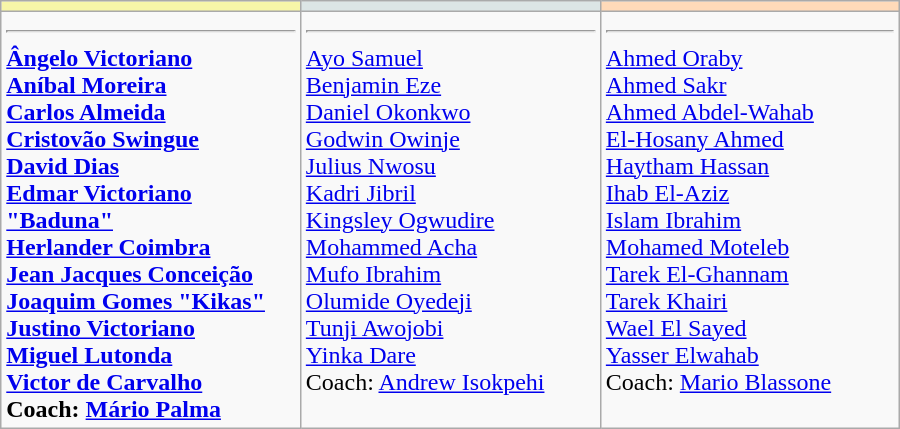<table border="1" cellpadding="2" width="600" class="wikitable">
<tr>
<td !align="center" width="200" bgcolor="#F7F6A8"><strong></strong></td>
<td !align="center" width="200" bgcolor="#DCE5E5"><strong></strong></td>
<td !align="center" width="200" bgcolor="#FFDAB9"><strong></strong></td>
</tr>
<tr valign=top>
<td><strong> <hr> <a href='#'>Ângelo Victoriano</a> <br> <a href='#'>Aníbal Moreira</a> <br> <a href='#'>Carlos Almeida</a> <br> <a href='#'>Cristovão Swingue</a> <br> <a href='#'>David Dias</a> <br> <a href='#'>Edmar Victoriano "Baduna"</a> <br> <a href='#'>Herlander Coimbra</a> <br> <a href='#'>Jean Jacques Conceição</a> <br> <a href='#'>Joaquim Gomes "Kikas"</a> <br> <a href='#'>Justino Victoriano</a> <br> <a href='#'>Miguel Lutonda</a> <br> <a href='#'>Victor de Carvalho</a> <br> Coach: <a href='#'>Mário Palma</a></strong></td>
<td> <hr> <a href='#'>Ayo Samuel</a> <br> <a href='#'>Benjamin Eze</a> <br> <a href='#'>Daniel Okonkwo</a> <br> <a href='#'>Godwin Owinje</a> <br> <a href='#'>Julius Nwosu</a> <br> <a href='#'>Kadri Jibril</a> <br> <a href='#'>Kingsley Ogwudire</a> <br> <a href='#'>Mohammed Acha</a> <br> <a href='#'>Mufo Ibrahim</a> <br>  <a href='#'>Olumide Oyedeji</a> <br> <a href='#'>Tunji Awojobi</a> <br> <a href='#'>Yinka Dare</a> <br> Coach: <a href='#'>Andrew Isokpehi</a></td>
<td> <hr> <a href='#'>Ahmed Oraby</a> <br> <a href='#'>Ahmed Sakr</a> <br> <a href='#'>Ahmed Abdel-Wahab</a> <br> <a href='#'>El-Hosany Ahmed</a> <br> <a href='#'>Haytham Hassan</a> <br> <a href='#'>Ihab El-Aziz</a> <br> <a href='#'>Islam Ibrahim</a> <br> <a href='#'>Mohamed Moteleb</a> <br> <a href='#'>Tarek El-Ghannam</a> <br> <a href='#'>Tarek Khairi</a> <br> <a href='#'>Wael El Sayed</a>  <br> <a href='#'>Yasser Elwahab</a> <br> Coach: <a href='#'>Mario Blassone</a></td>
</tr>
</table>
